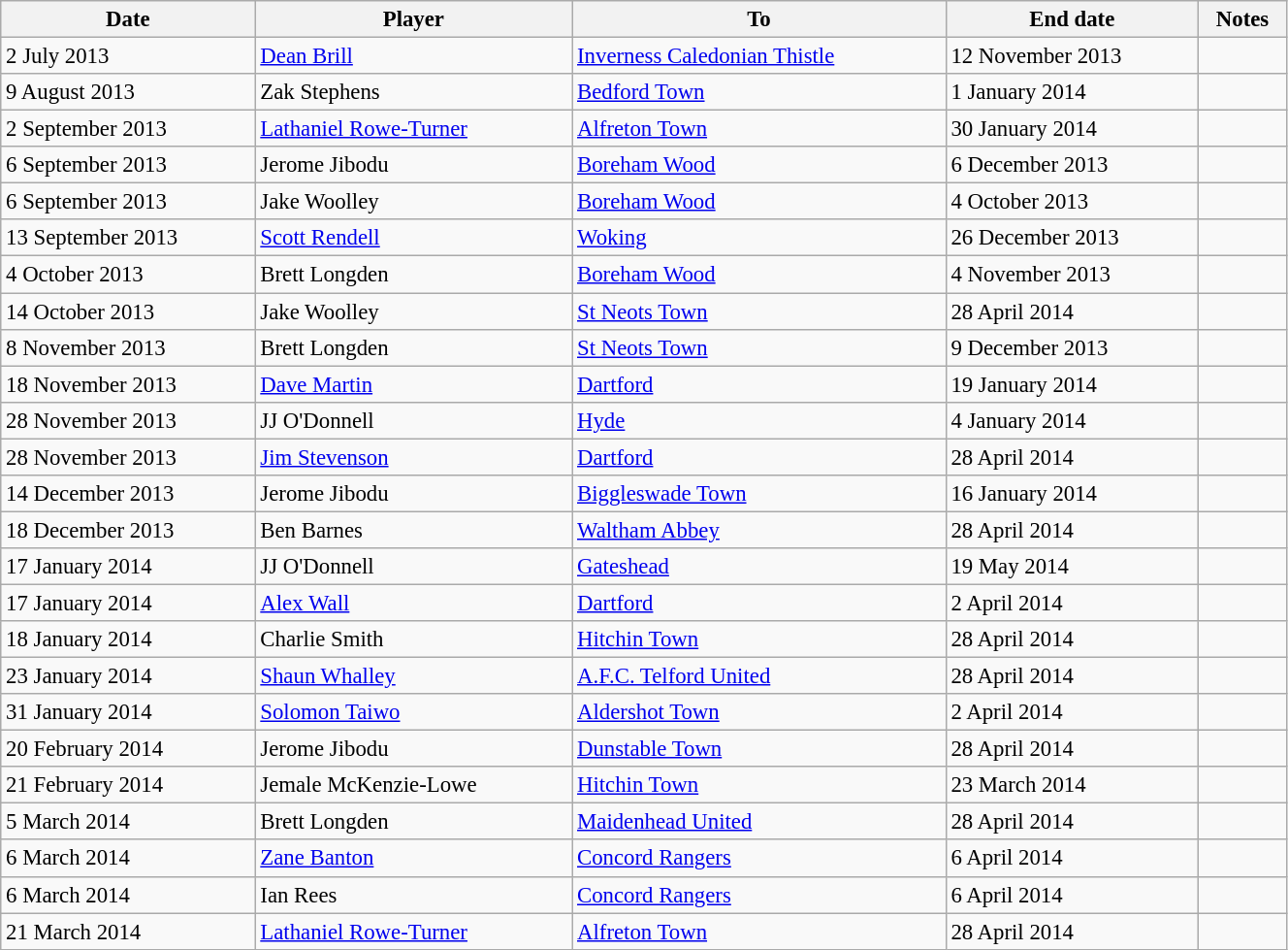<table class="wikitable" style="text-align:center; font-size:95%;width:70%; text-align:left">
<tr>
<th><strong>Date</strong></th>
<th><strong>Player</strong></th>
<th><strong>To</strong></th>
<th><strong>End date</strong></th>
<th><strong>Notes</strong></th>
</tr>
<tr>
<td>2 July 2013</td>
<td> <a href='#'>Dean Brill</a></td>
<td><a href='#'>Inverness Caledonian Thistle</a></td>
<td>12 November 2013</td>
<td style="text-align:center;"></td>
</tr>
<tr>
<td>9 August 2013</td>
<td> Zak Stephens</td>
<td><a href='#'>Bedford Town</a></td>
<td>1 January 2014</td>
<td style="text-align:center;"></td>
</tr>
<tr>
<td>2 September 2013</td>
<td> <a href='#'>Lathaniel Rowe-Turner</a></td>
<td><a href='#'>Alfreton Town</a></td>
<td>30 January 2014</td>
<td style="text-align:center;"></td>
</tr>
<tr>
<td>6 September 2013</td>
<td> Jerome Jibodu</td>
<td><a href='#'>Boreham Wood</a></td>
<td>6 December 2013</td>
<td style="text-align:center;"></td>
</tr>
<tr>
<td>6 September 2013</td>
<td> Jake Woolley</td>
<td><a href='#'>Boreham Wood</a></td>
<td>4 October 2013</td>
<td style="text-align:center;"></td>
</tr>
<tr>
<td>13 September 2013</td>
<td> <a href='#'>Scott Rendell</a></td>
<td><a href='#'>Woking</a></td>
<td>26 December 2013</td>
<td style="text-align:center;"></td>
</tr>
<tr>
<td>4 October 2013</td>
<td> Brett Longden</td>
<td><a href='#'>Boreham Wood</a></td>
<td>4 November 2013</td>
<td style="text-align:center;"></td>
</tr>
<tr>
<td>14 October 2013</td>
<td> Jake Woolley</td>
<td><a href='#'>St Neots Town</a></td>
<td>28 April 2014</td>
<td style="text-align:center;"></td>
</tr>
<tr>
<td>8 November 2013</td>
<td> Brett Longden</td>
<td><a href='#'>St Neots Town</a></td>
<td>9 December 2013</td>
<td style="text-align:center;"></td>
</tr>
<tr>
<td>18 November 2013</td>
<td> <a href='#'>Dave Martin</a></td>
<td><a href='#'>Dartford</a></td>
<td>19 January 2014</td>
<td style="text-align:center;"></td>
</tr>
<tr>
<td>28 November 2013</td>
<td> JJ O'Donnell</td>
<td><a href='#'>Hyde</a></td>
<td>4 January 2014</td>
<td style="text-align:center;"></td>
</tr>
<tr>
<td>28 November 2013</td>
<td> <a href='#'>Jim Stevenson</a></td>
<td><a href='#'>Dartford</a></td>
<td>28 April 2014</td>
<td style="text-align:center;"></td>
</tr>
<tr>
<td>14 December 2013</td>
<td> Jerome Jibodu</td>
<td><a href='#'>Biggleswade Town</a></td>
<td>16 January 2014</td>
<td style="text-align:center;"></td>
</tr>
<tr>
<td>18 December 2013</td>
<td> Ben Barnes</td>
<td><a href='#'>Waltham Abbey</a></td>
<td>28 April 2014</td>
<td style="text-align:center;"></td>
</tr>
<tr>
<td>17 January 2014</td>
<td> JJ O'Donnell</td>
<td><a href='#'>Gateshead</a></td>
<td>19 May 2014</td>
<td style="text-align:center;"></td>
</tr>
<tr>
<td>17 January 2014</td>
<td> <a href='#'>Alex Wall</a></td>
<td><a href='#'>Dartford</a></td>
<td>2 April 2014</td>
<td style="text-align:center;"></td>
</tr>
<tr>
<td>18 January 2014</td>
<td> Charlie Smith</td>
<td><a href='#'>Hitchin Town</a></td>
<td>28 April 2014</td>
<td style="text-align:center;"></td>
</tr>
<tr>
<td>23 January 2014</td>
<td> <a href='#'>Shaun Whalley</a></td>
<td><a href='#'>A.F.C. Telford United</a></td>
<td>28 April 2014</td>
<td style="text-align:center;"></td>
</tr>
<tr>
<td>31 January 2014</td>
<td> <a href='#'>Solomon Taiwo</a></td>
<td><a href='#'>Aldershot Town</a></td>
<td>2 April 2014</td>
<td style="text-align:center;"></td>
</tr>
<tr>
<td>20 February 2014</td>
<td> Jerome Jibodu</td>
<td><a href='#'>Dunstable Town</a></td>
<td>28 April 2014</td>
<td style="text-align:center;"></td>
</tr>
<tr>
<td>21 February 2014</td>
<td> Jemale McKenzie-Lowe</td>
<td><a href='#'>Hitchin Town</a></td>
<td>23 March 2014</td>
<td style="text-align:center;"></td>
</tr>
<tr>
<td>5 March 2014</td>
<td> Brett Longden</td>
<td><a href='#'>Maidenhead United</a></td>
<td>28 April 2014</td>
<td style="text-align:center;"></td>
</tr>
<tr>
<td>6 March 2014</td>
<td> <a href='#'>Zane Banton</a></td>
<td><a href='#'>Concord Rangers</a></td>
<td>6 April 2014</td>
<td style="text-align:center;"></td>
</tr>
<tr>
<td>6 March 2014</td>
<td> Ian Rees</td>
<td><a href='#'>Concord Rangers</a></td>
<td>6 April 2014</td>
<td style="text-align:center;"></td>
</tr>
<tr>
<td>21 March 2014</td>
<td> <a href='#'>Lathaniel Rowe-Turner</a></td>
<td><a href='#'>Alfreton Town</a></td>
<td>28 April 2014</td>
<td style="text-align:center;"></td>
</tr>
</table>
